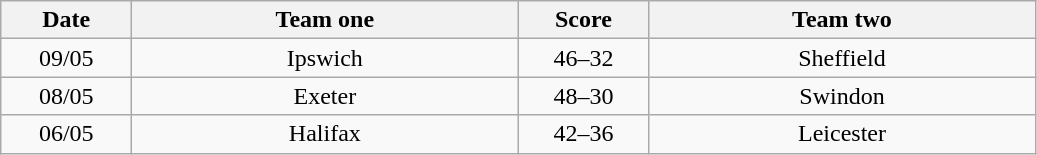<table class="wikitable" style="text-align: center">
<tr>
<th width=80>Date</th>
<th width=250>Team one</th>
<th width=80>Score</th>
<th width=250>Team two</th>
</tr>
<tr>
<td>09/05</td>
<td>Ipswich</td>
<td>46–32</td>
<td>Sheffield</td>
</tr>
<tr>
<td>08/05</td>
<td>Exeter</td>
<td>48–30</td>
<td>Swindon</td>
</tr>
<tr>
<td>06/05</td>
<td>Halifax</td>
<td>42–36</td>
<td>Leicester</td>
</tr>
</table>
